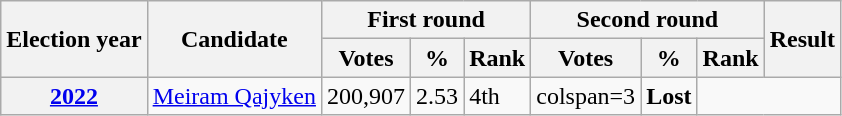<table class="wikitable">
<tr>
<th rowspan="2">Election year</th>
<th rowspan="2">Candidate</th>
<th colspan="3">First round</th>
<th colspan="3">Second round</th>
<th rowspan="2">Result</th>
</tr>
<tr>
<th>Votes</th>
<th>%</th>
<th>Rank</th>
<th>Votes</th>
<th>%</th>
<th>Rank</th>
</tr>
<tr>
<th><a href='#'>2022</a></th>
<td><a href='#'>Meiram Qajyken</a></td>
<td>200,907</td>
<td>2.53</td>
<td>4th</td>
<td>colspan=3 </td>
<td><strong>Lost</strong> </td>
</tr>
</table>
